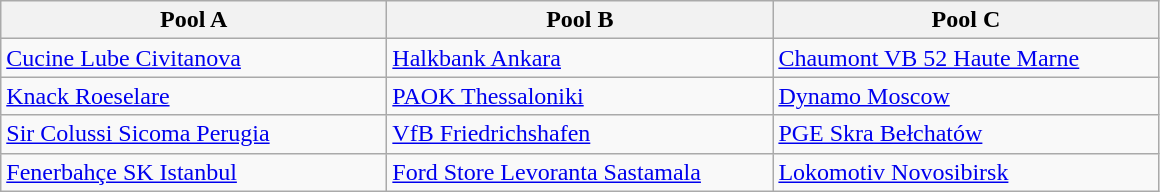<table class="wikitable">
<tr>
<th width=250>Pool A</th>
<th width=250>Pool B</th>
<th width=250>Pool C</th>
</tr>
<tr>
<td> <a href='#'>Cucine Lube Civitanova</a></td>
<td> <a href='#'>Halkbank Ankara</a></td>
<td> <a href='#'>Chaumont VB 52 Haute Marne</a></td>
</tr>
<tr>
<td> <a href='#'>Knack Roeselare</a></td>
<td> <a href='#'>PAOK Thessaloniki</a></td>
<td> <a href='#'>Dynamo Moscow</a></td>
</tr>
<tr>
<td> <a href='#'>Sir Colussi Sicoma Perugia</a></td>
<td> <a href='#'>VfB Friedrichshafen</a></td>
<td> <a href='#'>PGE Skra Bełchatów</a></td>
</tr>
<tr>
<td> <a href='#'>Fenerbahçe SK Istanbul</a></td>
<td> <a href='#'>Ford Store Levoranta Sastamala</a></td>
<td> <a href='#'>Lokomotiv Novosibirsk</a></td>
</tr>
</table>
